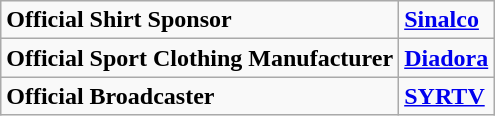<table class="wikitable">
<tr>
<td><strong>Official Shirt Sponsor</strong></td>
<td><strong><a href='#'>Sinalco</a></strong></td>
</tr>
<tr>
<td><strong>Official Sport Clothing Manufacturer</strong></td>
<td><strong><a href='#'>Diadora</a></strong></td>
</tr>
<tr>
<td><strong>Official Broadcaster</strong></td>
<td><strong><a href='#'>SYRTV</a></strong></td>
</tr>
</table>
